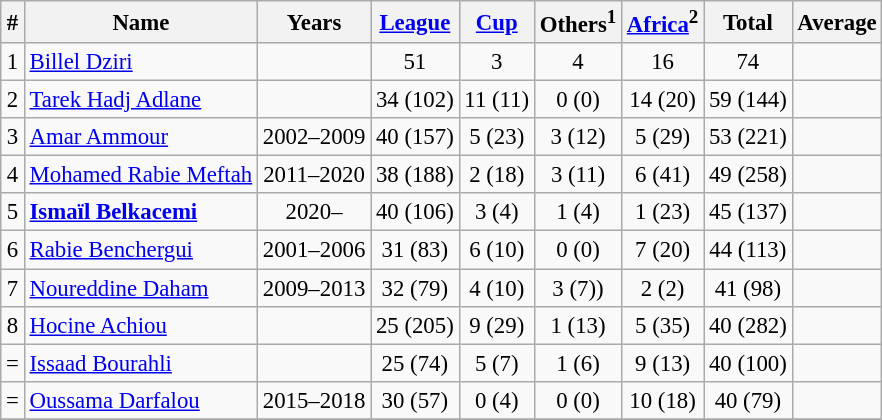<table class="wikitable plainrowheaders sortable" style="text-align:center;font-size:95%">
<tr>
<th scope="col">#</th>
<th scope="col">Name</th>
<th scope="col" data-sort-type="number">Years</th>
<th scope="col" data-sort-type="number"><a href='#'>League</a></th>
<th scope="col" data-sort-type="number"><a href='#'>Cup</a></th>
<th scope="col" data-sort-type="number">Others<sup>1</sup><br></th>
<th scope="col" data-sort-type="number"><a href='#'>Africa</a><sup>2</sup><br></th>
<th scope="col" data-sort-type="number">Total</th>
<th scope="col" data-sort-type="number">Average</th>
</tr>
<tr>
<td>1</td>
<td align="left"> <a href='#'>Billel Dziri</a></td>
<td></td>
<td>51</td>
<td>3</td>
<td>4</td>
<td>16</td>
<td>74</td>
<td></td>
</tr>
<tr>
<td>2</td>
<td align="left"> <a href='#'>Tarek Hadj Adlane</a></td>
<td></td>
<td>34 (102)</td>
<td>11 (11)</td>
<td>0 (0)</td>
<td>14 (20)</td>
<td>59 (144)</td>
<td></td>
</tr>
<tr>
<td>3</td>
<td align="left"> <a href='#'>Amar Ammour</a></td>
<td>2002–2009</td>
<td>40 (157)</td>
<td>5 (23)</td>
<td>3 (12)</td>
<td>5 (29)</td>
<td>53 (221)</td>
<td></td>
</tr>
<tr>
<td>4</td>
<td align="left"> <a href='#'>Mohamed Rabie Meftah</a></td>
<td>2011–2020</td>
<td>38 (188)</td>
<td>2 (18)</td>
<td>3 (11)</td>
<td>6 (41)</td>
<td>49 (258)</td>
<td></td>
</tr>
<tr>
<td>5</td>
<td align="left"> <strong><a href='#'>Ismaïl Belkacemi</a></strong></td>
<td>2020–</td>
<td>40 (106)</td>
<td>3 (4)</td>
<td>1 (4)</td>
<td>1 (23)</td>
<td>45 (137)</td>
<td></td>
</tr>
<tr>
<td>6</td>
<td align="left"> <a href='#'>Rabie Benchergui</a></td>
<td>2001–2006</td>
<td>31 (83)</td>
<td>6 (10)</td>
<td>0 (0)</td>
<td>7 (20)</td>
<td>44  (113)</td>
<td></td>
</tr>
<tr>
<td>7</td>
<td align="left"> <a href='#'>Noureddine Daham</a></td>
<td>2009–2013</td>
<td>32 (79)</td>
<td>4 (10)</td>
<td>3 (7))</td>
<td>2 (2)</td>
<td>41 (98)</td>
<td></td>
</tr>
<tr>
<td>8</td>
<td align="left"> <a href='#'>Hocine Achiou</a></td>
<td></td>
<td>25 (205)</td>
<td>9 (29)</td>
<td>1 (13)</td>
<td>5 (35)</td>
<td>40 (282)</td>
<td></td>
</tr>
<tr>
<td>=</td>
<td align="left"> <a href='#'>Issaad Bourahli</a></td>
<td></td>
<td>25 (74)</td>
<td>5 (7)</td>
<td>1 (6)</td>
<td>9 (13)</td>
<td>40 (100)</td>
<td></td>
</tr>
<tr>
<td>=</td>
<td align="left"> <a href='#'>Oussama Darfalou</a></td>
<td>2015–2018</td>
<td>30 (57)</td>
<td>0 (4)</td>
<td>0 (0)</td>
<td>10 (18)</td>
<td>40 (79)</td>
<td></td>
</tr>
<tr>
</tr>
</table>
